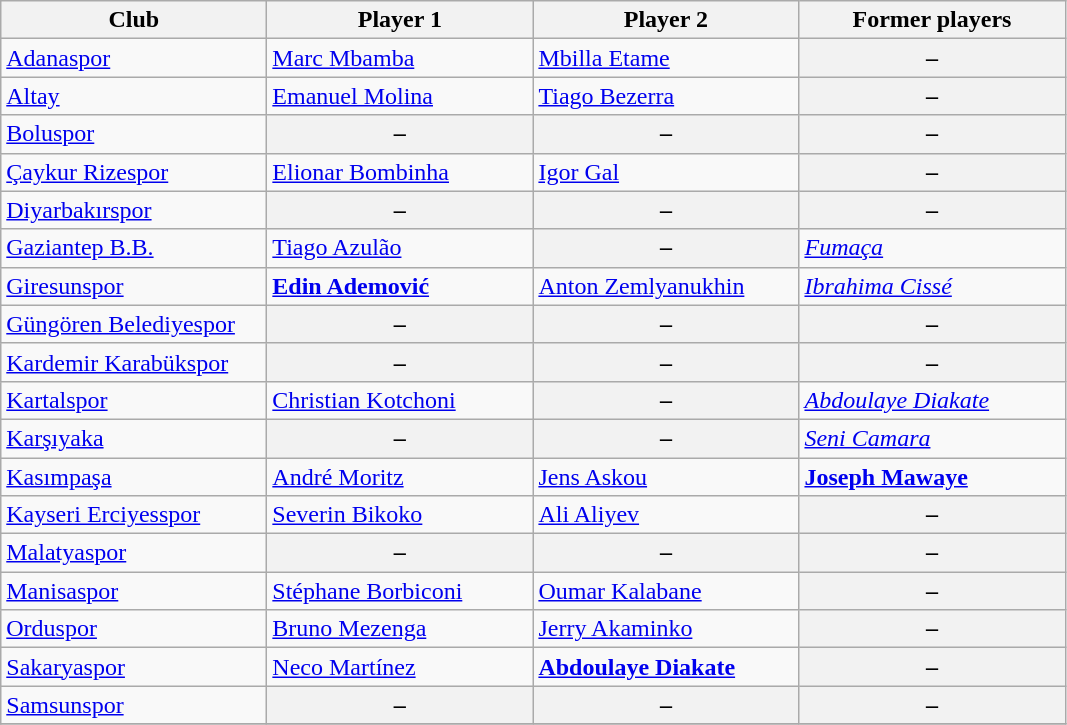<table class="wikitable">
<tr>
<th width="170">Club</th>
<th width="170">Player 1</th>
<th width="170">Player 2</th>
<th width="170">Former players</th>
</tr>
<tr>
<td><a href='#'>Adanaspor</a></td>
<td> <a href='#'>Marc Mbamba</a></td>
<td> <a href='#'>Mbilla Etame</a></td>
<th><strong>–</strong></th>
</tr>
<tr>
<td><a href='#'>Altay</a></td>
<td> <a href='#'>Emanuel Molina</a></td>
<td> <a href='#'>Tiago Bezerra</a></td>
<th><strong>–</strong></th>
</tr>
<tr>
<td><a href='#'>Boluspor</a></td>
<th><strong>–</strong></th>
<th><strong>–</strong></th>
<th><strong>–</strong></th>
</tr>
<tr>
<td><a href='#'>Çaykur Rizespor</a></td>
<td> <a href='#'>Elionar Bombinha</a></td>
<td> <a href='#'>Igor Gal</a></td>
<th><strong>–</strong></th>
</tr>
<tr>
<td><a href='#'>Diyarbakırspor</a></td>
<th><strong>–</strong></th>
<th><strong>–</strong></th>
<th><strong>–</strong></th>
</tr>
<tr>
<td><a href='#'>Gaziantep B.B.</a></td>
<td> <a href='#'>Tiago Azulão</a></td>
<th><strong>–</strong></th>
<td> <em><a href='#'>Fumaça</a></em></td>
</tr>
<tr>
<td><a href='#'>Giresunspor</a></td>
<td> <strong><a href='#'>Edin Ademović</a></strong></td>
<td> <a href='#'>Anton Zemlyanukhin</a></td>
<td> <em><a href='#'>Ibrahima Cissé</a></em></td>
</tr>
<tr>
<td><a href='#'>Güngören Belediyespor</a></td>
<th><strong>–</strong></th>
<th><strong>–</strong></th>
<th><strong>–</strong></th>
</tr>
<tr>
<td><a href='#'>Kardemir Karabükspor</a></td>
<th><strong>–</strong></th>
<th><strong>–</strong></th>
<th><strong>–</strong></th>
</tr>
<tr>
<td><a href='#'>Kartalspor</a></td>
<td> <a href='#'>Christian Kotchoni</a></td>
<th><strong>–</strong></th>
<td> <em><a href='#'>Abdoulaye Diakate</a></em></td>
</tr>
<tr>
<td><a href='#'>Karşıyaka</a></td>
<th><strong>–</strong></th>
<th><strong>–</strong></th>
<td> <em><a href='#'>Seni Camara</a></em></td>
</tr>
<tr>
<td><a href='#'>Kasımpaşa</a></td>
<td> <a href='#'>André Moritz</a></td>
<td> <a href='#'>Jens Askou</a></td>
<td> <strong><a href='#'>Joseph Mawaye</a></strong></td>
</tr>
<tr>
<td><a href='#'>Kayseri Erciyesspor</a></td>
<td> <a href='#'>Severin Bikoko</a></td>
<td> <a href='#'>Ali Aliyev</a></td>
<th><strong>–</strong></th>
</tr>
<tr>
<td><a href='#'>Malatyaspor</a></td>
<th><strong>–</strong></th>
<th><strong>–</strong></th>
<th><strong>–</strong></th>
</tr>
<tr>
<td><a href='#'>Manisaspor</a></td>
<td> <a href='#'>Stéphane Borbiconi</a></td>
<td> <a href='#'>Oumar Kalabane</a></td>
<th><strong>–</strong></th>
</tr>
<tr>
<td><a href='#'>Orduspor</a></td>
<td> <a href='#'>Bruno Mezenga</a></td>
<td> <a href='#'>Jerry Akaminko</a></td>
<th><strong>–</strong></th>
</tr>
<tr>
<td><a href='#'>Sakaryaspor</a></td>
<td> <a href='#'>Neco Martínez</a></td>
<td> <strong><a href='#'>Abdoulaye Diakate</a></strong></td>
<th><strong>–</strong></th>
</tr>
<tr>
<td><a href='#'>Samsunspor</a></td>
<th><strong>–</strong></th>
<th><strong>–</strong></th>
<th><strong>–</strong></th>
</tr>
<tr>
</tr>
</table>
